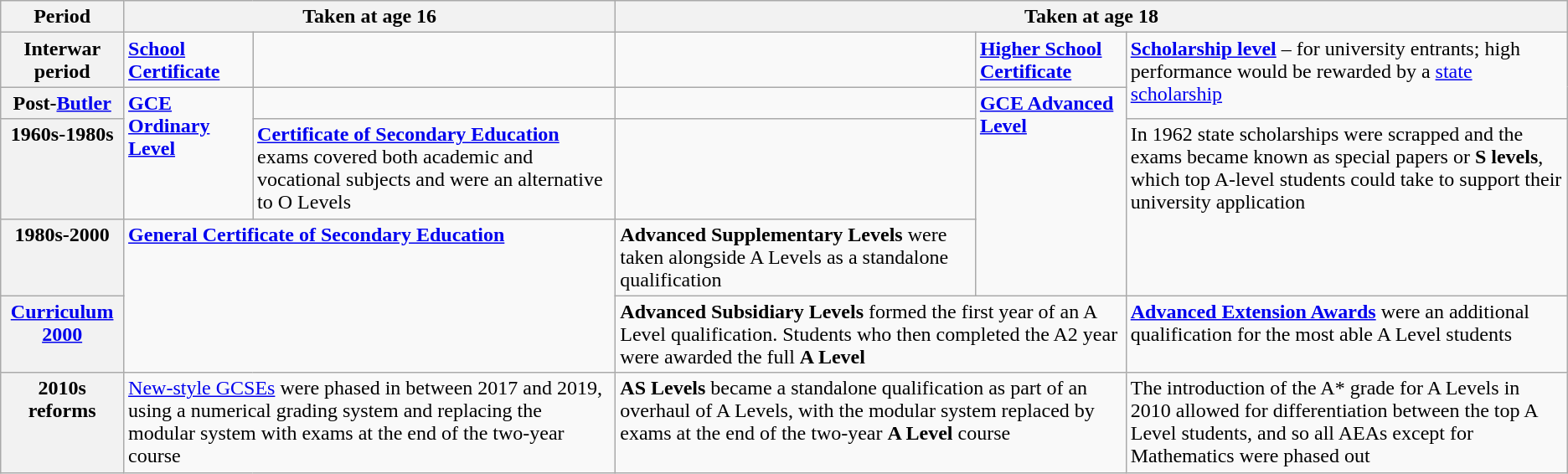<table class="wikitable">
<tr>
<th>Period</th>
<th colspan= 2>Taken at age 16</th>
<th colspan= 3>Taken at age 18</th>
</tr>
<tr style="vertical-align: top;">
<th>Interwar period</th>
<td><strong><a href='#'>School Certificate</a></strong></td>
<td></td>
<td></td>
<td><strong><a href='#'>Higher School Certificate</a></strong></td>
<td rowspan= 2><strong><a href='#'>Scholarship level</a></strong> – for university entrants; high performance would be rewarded by a <a href='#'>state scholarship</a></td>
</tr>
<tr style="vertical-align: top;">
<th>Post-<a href='#'>Butler</a></th>
<td rowspan= 2><strong><a href='#'>GCE Ordinary Level</a></strong></td>
<td></td>
<td></td>
<td rowspan= 3><strong><a href='#'>GCE Advanced Level</a></strong></td>
</tr>
<tr style="vertical-align: top;">
<th>1960s-1980s</th>
<td><strong><a href='#'>Certificate of Secondary Education</a></strong> exams covered both academic and vocational subjects and were an alternative to O Levels</td>
<td></td>
<td rowspan= 2>In 1962 state scholarships were scrapped and the exams became known as special papers or <strong>S levels</strong>, which top A-level students could take to support their university application</td>
</tr>
<tr style="vertical-align: top;">
<th>1980s-2000</th>
<td rowspan= 2, colspan= 2><strong><a href='#'>General Certificate of Secondary Education</a></strong></td>
<td><strong>Advanced Supplementary Levels</strong> were taken alongside A Levels as a standalone qualification</td>
</tr>
<tr style="vertical-align: top;">
<th><a href='#'>Curriculum 2000</a></th>
<td colspan= 2><strong>Advanced Subsidiary Levels</strong> formed the first year of an A Level qualification. Students who then completed the A2 year were awarded the full <strong>A Level</strong></td>
<td><strong><a href='#'>Advanced Extension Awards</a></strong> were an additional qualification for the most able A Level students</td>
</tr>
<tr style="vertical-align: top;">
<th>2010s reforms</th>
<td colspan= 2><a href='#'>New-style GCSEs</a> were phased in between 2017 and 2019, using a numerical grading system and replacing the modular system with exams at the end of the two-year course</td>
<td colspan= 2><strong>AS Levels</strong> became a standalone qualification as part of an overhaul of A Levels, with the modular system replaced by exams at the end of the two-year <strong>A Level</strong> course</td>
<td>The introduction of the A* grade for A Levels in 2010 allowed for differentiation between the top A Level students, and so all AEAs except for Mathematics were phased out</td>
</tr>
</table>
